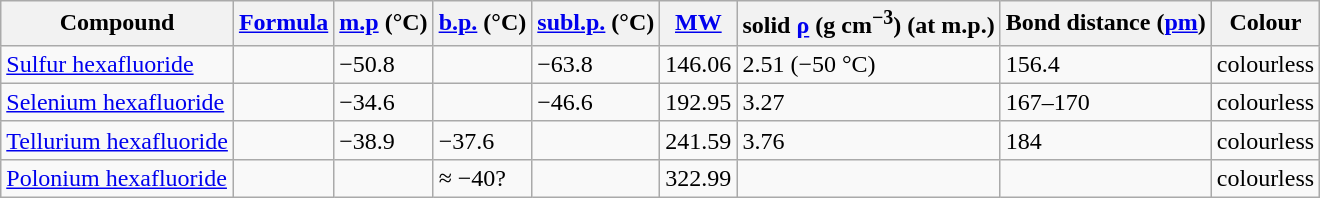<table class="wikitable">
<tr>
<th>Compound</th>
<th><a href='#'>Formula</a></th>
<th><a href='#'>m.p</a> (°C)</th>
<th><a href='#'>b.p.</a> (°C)</th>
<th><a href='#'>subl.p.</a> (°C)</th>
<th><a href='#'>MW</a></th>
<th>solid <a href='#'>ρ</a> (g cm<sup>−3</sup>) (at m.p.)</th>
<th>Bond distance (<a href='#'>pm</a>)</th>
<th>Colour</th>
</tr>
<tr>
<td><a href='#'>Sulfur hexafluoride</a></td>
<td></td>
<td>−50.8</td>
<td></td>
<td>−63.8</td>
<td>146.06</td>
<td>2.51 (−50 °C)</td>
<td>156.4</td>
<td>colourless</td>
</tr>
<tr>
<td><a href='#'>Selenium hexafluoride</a></td>
<td></td>
<td>−34.6</td>
<td></td>
<td>−46.6</td>
<td>192.95</td>
<td>3.27</td>
<td>167–170</td>
<td>colourless</td>
</tr>
<tr>
<td><a href='#'>Tellurium hexafluoride</a></td>
<td></td>
<td>−38.9</td>
<td>−37.6</td>
<td></td>
<td>241.59</td>
<td>3.76</td>
<td>184</td>
<td>colourless</td>
</tr>
<tr>
<td><a href='#'>Polonium hexafluoride</a></td>
<td></td>
<td></td>
<td>≈ −40?</td>
<td></td>
<td>322.99</td>
<td></td>
<td></td>
<td>colourless</td>
</tr>
</table>
